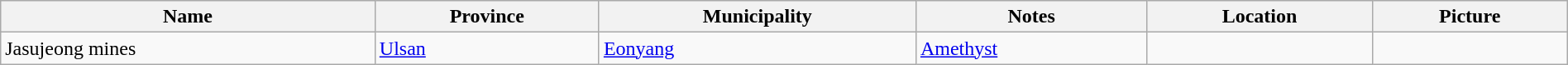<table class="wikitable sortable" style="width:100%">
<tr>
<th>Name</th>
<th>Province</th>
<th>Municipality</th>
<th class="unsortable">Notes</th>
<th class="unsortable">Location</th>
<th class="unsortable" style="width:150px">Picture</th>
</tr>
<tr>
<td>Jasujeong mines</td>
<td><a href='#'>Ulsan</a></td>
<td><a href='#'>Eonyang</a></td>
<td><a href='#'>Amethyst</a></td>
<td></td>
<td></td>
</tr>
</table>
